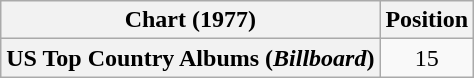<table class="wikitable plainrowheaders" style="text-align:center">
<tr>
<th scope="col">Chart (1977)</th>
<th scope="col">Position</th>
</tr>
<tr>
<th scope="row">US Top Country Albums (<em>Billboard</em>)</th>
<td>15</td>
</tr>
</table>
